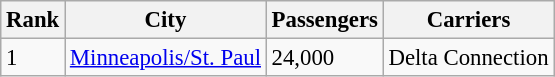<table class= "wikitable" style="font-size: 95%" width= align=>
<tr>
<th>Rank</th>
<th>City</th>
<th>Passengers</th>
<th>Carriers</th>
</tr>
<tr>
<td>1</td>
<td><a href='#'>Minneapolis/St. Paul</a></td>
<td>24,000</td>
<td>Delta Connection</td>
</tr>
</table>
